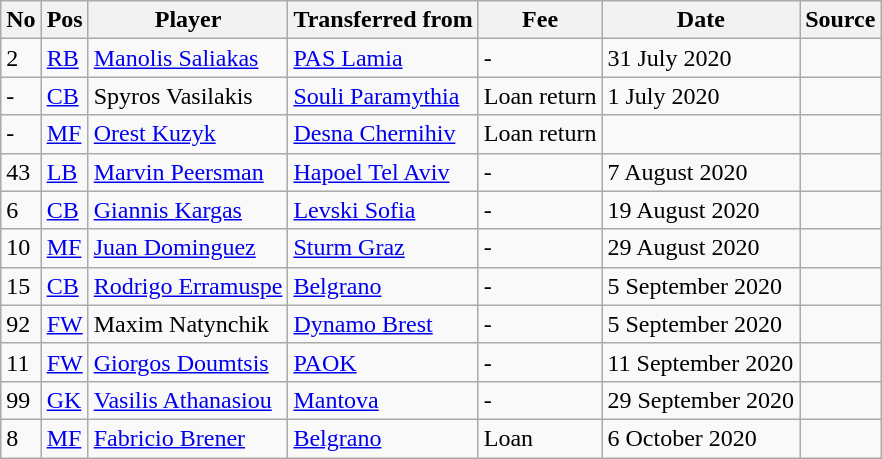<table class="wikitable">
<tr>
<th>No</th>
<th>Pos</th>
<th>Player</th>
<th>Transferred from</th>
<th>Fee</th>
<th>Date</th>
<th>Source</th>
</tr>
<tr>
<td>2</td>
<td><a href='#'>RB</a></td>
<td><a href='#'>Manolis Saliakas</a></td>
<td><a href='#'>PAS Lamia</a></td>
<td>-</td>
<td>31 July 2020</td>
<td></td>
</tr>
<tr>
<td>-</td>
<td><a href='#'>CB</a></td>
<td>Spyros Vasilakis</td>
<td><a href='#'>Souli Paramythia</a></td>
<td>Loan return</td>
<td>1 July 2020</td>
<td></td>
</tr>
<tr>
<td>-</td>
<td><a href='#'>MF</a></td>
<td><a href='#'>Orest Kuzyk</a></td>
<td><a href='#'>Desna Chernihiv</a></td>
<td>Loan return</td>
<td></td>
<td></td>
</tr>
<tr>
<td>43</td>
<td><a href='#'>LB</a></td>
<td><a href='#'>Marvin Peersman</a></td>
<td><a href='#'>Hapoel Tel Aviv</a></td>
<td>-</td>
<td>7 August 2020</td>
<td></td>
</tr>
<tr>
<td>6</td>
<td><a href='#'>CB</a></td>
<td><a href='#'>Giannis Kargas</a></td>
<td><a href='#'>Levski Sofia</a></td>
<td>-</td>
<td>19 August 2020</td>
<td></td>
</tr>
<tr>
<td>10</td>
<td><a href='#'>MF</a></td>
<td><a href='#'>Juan Dominguez</a></td>
<td><a href='#'>Sturm Graz</a></td>
<td>-</td>
<td>29 August 2020</td>
<td></td>
</tr>
<tr>
<td>15</td>
<td><a href='#'>CB</a></td>
<td><a href='#'>Rodrigo Erramuspe</a></td>
<td><a href='#'>Belgrano</a></td>
<td>-</td>
<td>5 September 2020</td>
<td></td>
</tr>
<tr>
<td>92</td>
<td><a href='#'>FW</a></td>
<td>Maxim Natynchik</td>
<td><a href='#'>Dynamo Brest</a></td>
<td>-</td>
<td>5 September 2020</td>
<td></td>
</tr>
<tr>
<td>11</td>
<td><a href='#'>FW</a></td>
<td><a href='#'>Giorgos Doumtsis</a></td>
<td><a href='#'>PAOK</a></td>
<td>-</td>
<td>11 September 2020</td>
<td></td>
</tr>
<tr>
<td>99</td>
<td><a href='#'>GK</a></td>
<td><a href='#'>Vasilis Athanasiou</a></td>
<td><a href='#'>Mantova</a></td>
<td>-</td>
<td>29 September 2020</td>
<td></td>
</tr>
<tr>
<td>8</td>
<td><a href='#'>MF</a></td>
<td><a href='#'>Fabricio Brener</a></td>
<td><a href='#'>Belgrano</a></td>
<td>Loan</td>
<td>6 October 2020</td>
<td></td>
</tr>
</table>
